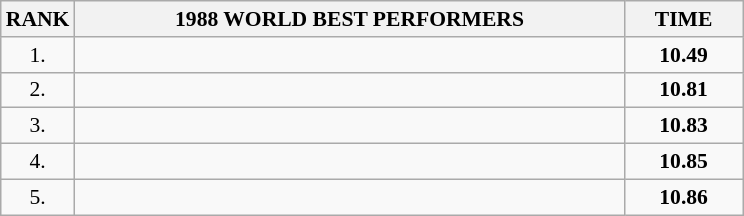<table class="wikitable" style="border-collapse: collapse; font-size: 90%;">
<tr>
<th>RANK</th>
<th align="center" style="width: 25em">1988 WORLD BEST PERFORMERS</th>
<th align="center" style="width: 5em">TIME</th>
</tr>
<tr>
<td align="center">1.</td>
<td></td>
<td align="center"><strong>10.49</strong></td>
</tr>
<tr>
<td align="center">2.</td>
<td></td>
<td align="center"><strong>10.81</strong></td>
</tr>
<tr>
<td align="center">3.</td>
<td></td>
<td align="center"><strong>10.83</strong></td>
</tr>
<tr>
<td align="center">4.</td>
<td></td>
<td align="center"><strong>10.85</strong></td>
</tr>
<tr>
<td align="center">5.</td>
<td></td>
<td align="center"><strong>10.86</strong></td>
</tr>
</table>
